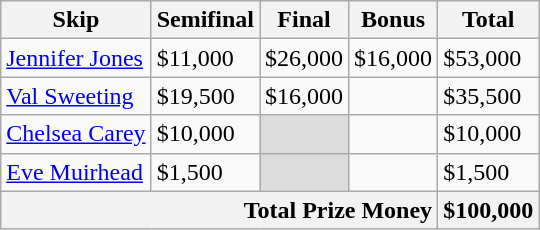<table class="wikitable sortable">
<tr>
<th>Skip</th>
<th>Semifinal</th>
<th>Final</th>
<th>Bonus</th>
<th>Total</th>
</tr>
<tr>
<td><a href='#'>Jennifer Jones</a></td>
<td>$11,000</td>
<td>$26,000</td>
<td>$16,000</td>
<td>$53,000</td>
</tr>
<tr>
<td><a href='#'>Val Sweeting</a></td>
<td>$19,500</td>
<td>$16,000</td>
<td></td>
<td>$35,500</td>
</tr>
<tr>
<td><a href='#'>Chelsea Carey</a></td>
<td>$10,000</td>
<td bgcolor=#DCDCDC></td>
<td></td>
<td>$10,000</td>
</tr>
<tr>
<td><a href='#'>Eve Muirhead</a></td>
<td>$1,500</td>
<td bgcolor=#DCDCDC></td>
<td></td>
<td>$1,500</td>
</tr>
<tr class=sortbottom>
<th colspan=4 style="text-align:right;">Total Prize Money</th>
<th>$100,000</th>
</tr>
</table>
